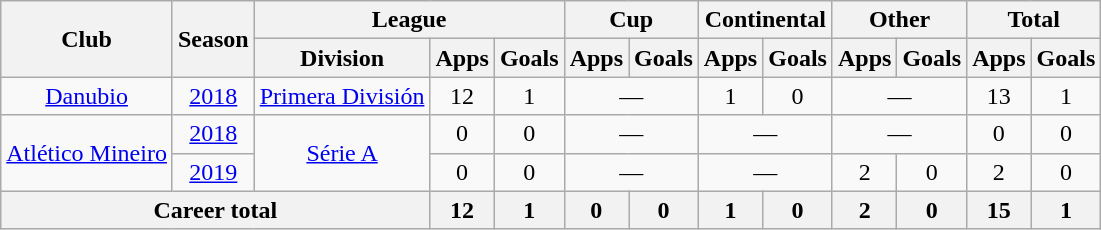<table class="wikitable" style="text-align: center">
<tr>
<th rowspan="2">Club</th>
<th rowspan="2">Season</th>
<th colspan="3">League</th>
<th colspan="2">Cup</th>
<th colspan="2">Continental</th>
<th colspan="2">Other</th>
<th colspan="2">Total</th>
</tr>
<tr>
<th>Division</th>
<th>Apps</th>
<th>Goals</th>
<th>Apps</th>
<th>Goals</th>
<th>Apps</th>
<th>Goals</th>
<th>Apps</th>
<th>Goals</th>
<th>Apps</th>
<th>Goals</th>
</tr>
<tr>
<td><a href='#'>Danubio</a></td>
<td><a href='#'>2018</a></td>
<td><a href='#'>Primera División</a></td>
<td>12</td>
<td>1</td>
<td colspan="2">—</td>
<td>1</td>
<td>0</td>
<td colspan="2">—</td>
<td>13</td>
<td>1</td>
</tr>
<tr>
<td rowspan="2"><a href='#'>Atlético Mineiro</a></td>
<td><a href='#'>2018</a></td>
<td rowspan="2"><a href='#'>Série A</a></td>
<td>0</td>
<td>0</td>
<td colspan="2">—</td>
<td colspan="2">—</td>
<td colspan="2">—</td>
<td>0</td>
<td>0</td>
</tr>
<tr>
<td><a href='#'>2019</a></td>
<td>0</td>
<td>0</td>
<td colspan="2">—</td>
<td colspan="2">—</td>
<td>2</td>
<td>0</td>
<td>2</td>
<td>0</td>
</tr>
<tr>
<th colspan="3"><strong>Career total</strong></th>
<th>12</th>
<th>1</th>
<th>0</th>
<th>0</th>
<th>1</th>
<th>0</th>
<th>2</th>
<th>0</th>
<th>15</th>
<th>1</th>
</tr>
</table>
